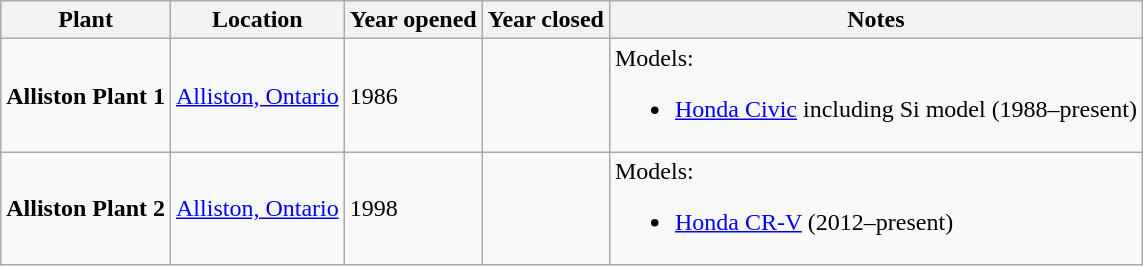<table class="wikitable">
<tr>
<th>Plant</th>
<th>Location</th>
<th>Year opened</th>
<th>Year closed</th>
<th>Notes</th>
</tr>
<tr>
<td><strong>Alliston Plant 1</strong></td>
<td><a href='#'>Alliston, Ontario</a></td>
<td>1986</td>
<td></td>
<td>Models:<br><ul><li><a href='#'>Honda Civic</a> including Si model (1988–present)</li></ul></td>
</tr>
<tr>
<td><strong>Alliston Plant 2</strong></td>
<td><a href='#'>Alliston, Ontario</a></td>
<td>1998</td>
<td></td>
<td>Models:<br><ul><li><a href='#'>Honda CR-V</a> (2012–present)</li></ul></td>
</tr>
</table>
